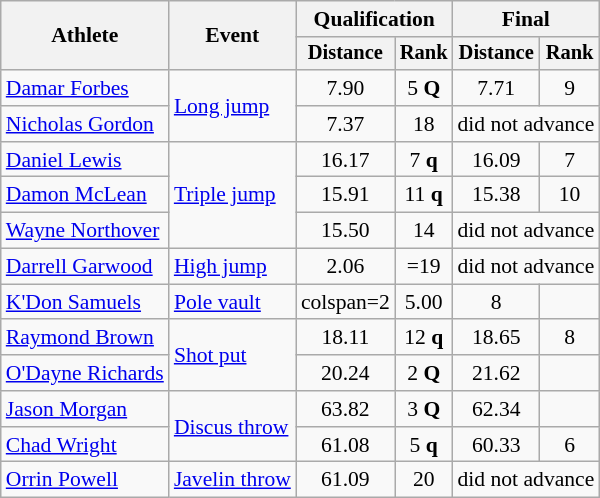<table class="wikitable" style="font-size:90%">
<tr>
<th rowspan=2>Athlete</th>
<th rowspan=2>Event</th>
<th colspan=2>Qualification</th>
<th colspan=2>Final</th>
</tr>
<tr style="font-size:95%">
<th>Distance</th>
<th>Rank</th>
<th>Distance</th>
<th>Rank</th>
</tr>
<tr align=center>
<td align=left><a href='#'>Damar Forbes</a></td>
<td style="text-align:left;" rowspan="2"><a href='#'>Long jump</a></td>
<td>7.90</td>
<td>5 <strong>Q</strong></td>
<td>7.71</td>
<td>9</td>
</tr>
<tr align=center>
<td align=left><a href='#'>Nicholas Gordon</a></td>
<td>7.37</td>
<td>18</td>
<td colspan=2>did not advance</td>
</tr>
<tr align=center>
<td align=left><a href='#'>Daniel Lewis</a></td>
<td style="text-align:left;" rowspan="3"><a href='#'>Triple jump</a></td>
<td>16.17</td>
<td>7 <strong>q</strong></td>
<td>16.09</td>
<td>7</td>
</tr>
<tr align=center>
<td align=left><a href='#'>Damon McLean</a></td>
<td>15.91</td>
<td>11 <strong>q</strong></td>
<td>15.38</td>
<td>10</td>
</tr>
<tr align=center>
<td align=left><a href='#'>Wayne Northover</a></td>
<td>15.50</td>
<td>14</td>
<td colspan=2>did not advance</td>
</tr>
<tr align=center>
<td align=left><a href='#'>Darrell Garwood</a></td>
<td style="text-align:left;"><a href='#'>High jump</a></td>
<td>2.06</td>
<td>=19</td>
<td colspan=2>did not advance</td>
</tr>
<tr align=center>
<td align=left><a href='#'>K'Don Samuels</a></td>
<td style="text-align:left;"><a href='#'>Pole vault</a></td>
<td>colspan=2 </td>
<td>5.00</td>
<td>8</td>
</tr>
<tr align=center>
<td align=left><a href='#'>Raymond Brown</a></td>
<td align=left rowspan="2"><a href='#'>Shot put</a></td>
<td>18.11</td>
<td>12 <strong>q</strong></td>
<td>18.65</td>
<td>8</td>
</tr>
<tr align=center>
<td align=left><a href='#'>O'Dayne Richards</a></td>
<td>20.24</td>
<td>2 <strong>Q</strong></td>
<td>21.62</td>
<td></td>
</tr>
<tr align=center>
<td align=left><a href='#'>Jason Morgan</a></td>
<td style="text-align:left;" rowspan="2"><a href='#'>Discus throw</a></td>
<td>63.82</td>
<td>3 <strong>Q</strong></td>
<td>62.34</td>
<td></td>
</tr>
<tr align=center>
<td align=left><a href='#'>Chad Wright</a></td>
<td>61.08</td>
<td>5 <strong>q</strong></td>
<td>60.33</td>
<td>6</td>
</tr>
<tr align=center>
<td align=left><a href='#'>Orrin Powell</a></td>
<td style="text-align:left;"><a href='#'>Javelin throw</a></td>
<td>61.09</td>
<td>20</td>
<td colspan=2>did not advance</td>
</tr>
</table>
